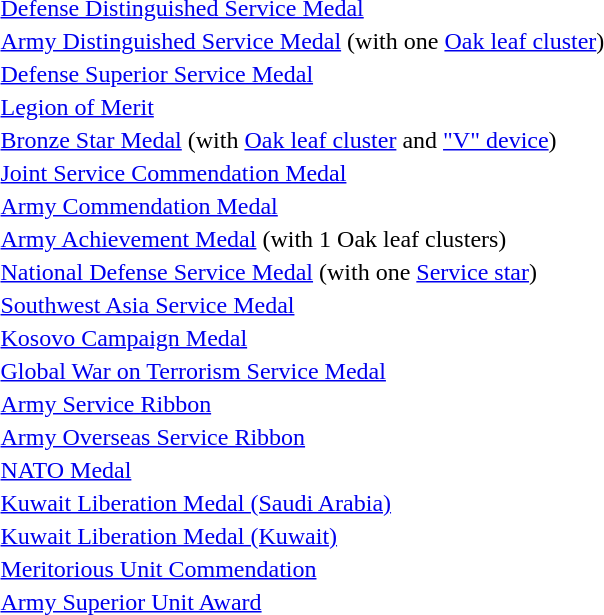<table>
<tr>
<td></td>
<td><a href='#'>Defense Distinguished Service Medal</a></td>
</tr>
<tr>
<td></td>
<td><a href='#'>Army Distinguished Service Medal</a> (with one <a href='#'>Oak leaf cluster</a>)</td>
</tr>
<tr>
<td></td>
<td><a href='#'>Defense Superior Service Medal</a></td>
</tr>
<tr>
<td></td>
<td><a href='#'>Legion of Merit</a></td>
</tr>
<tr>
<td></td>
<td><a href='#'>Bronze Star Medal</a> (with <a href='#'>Oak leaf cluster</a> and <a href='#'>"V" device</a>)</td>
</tr>
<tr>
<td></td>
<td><a href='#'>Joint Service Commendation Medal</a></td>
</tr>
<tr>
<td></td>
<td><a href='#'>Army Commendation Medal</a></td>
</tr>
<tr>
<td></td>
<td><a href='#'>Army Achievement Medal</a> (with 1 Oak leaf clusters)</td>
</tr>
<tr>
<td></td>
<td><a href='#'>National Defense Service Medal</a> (with one <a href='#'>Service star</a>)</td>
</tr>
<tr>
<td></td>
<td><a href='#'>Southwest Asia Service Medal</a></td>
</tr>
<tr>
<td></td>
<td><a href='#'>Kosovo Campaign Medal</a></td>
</tr>
<tr>
<td></td>
<td><a href='#'>Global War on Terrorism Service Medal</a></td>
</tr>
<tr>
<td></td>
<td><a href='#'>Army Service Ribbon</a></td>
</tr>
<tr>
<td></td>
<td><a href='#'>Army Overseas Service Ribbon</a></td>
</tr>
<tr>
<td></td>
<td><a href='#'>NATO Medal</a></td>
</tr>
<tr>
<td></td>
<td><a href='#'>Kuwait Liberation Medal (Saudi Arabia)</a></td>
</tr>
<tr>
<td></td>
<td><a href='#'>Kuwait Liberation Medal (Kuwait)</a></td>
</tr>
<tr>
<td></td>
<td><a href='#'>Meritorious Unit Commendation</a></td>
</tr>
<tr>
<td></td>
<td><a href='#'>Army Superior Unit Award</a></td>
</tr>
</table>
